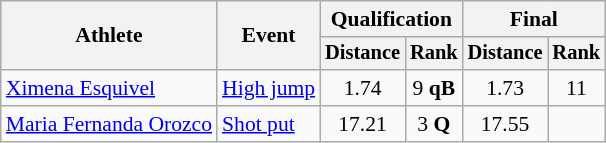<table class=wikitable style="font-size:90%">
<tr>
<th rowspan=2>Athlete</th>
<th rowspan=2>Event</th>
<th colspan=2>Qualification</th>
<th colspan=2>Final</th>
</tr>
<tr style="font-size:95%">
<th>Distance</th>
<th>Rank</th>
<th>Distance</th>
<th>Rank</th>
</tr>
<tr align=center>
<td align=left><a href='#'>Ximena Esquivel</a></td>
<td align=left><a href='#'>High jump</a></td>
<td>1.74</td>
<td>9 <strong>qB</strong></td>
<td>1.73</td>
<td>11</td>
</tr>
<tr align=center>
<td align=left><a href='#'>Maria Fernanda Orozco</a></td>
<td align=left><a href='#'>Shot put</a></td>
<td>17.21</td>
<td>3 <strong>Q</strong></td>
<td>17.55</td>
<td></td>
</tr>
</table>
